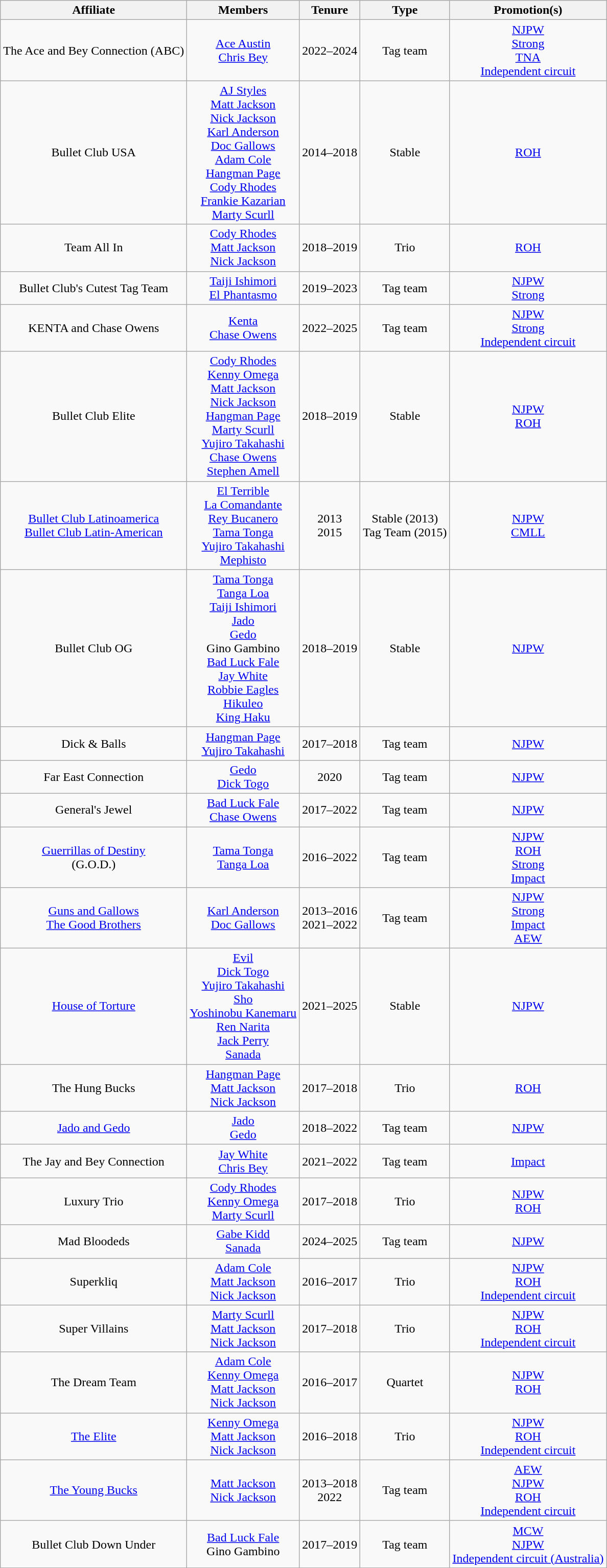<table class="wikitable sortable" style="text-align:center;">
<tr>
<th>Affiliate</th>
<th>Members</th>
<th>Tenure</th>
<th>Type</th>
<th>Promotion(s)</th>
</tr>
<tr>
<td>The Ace and Bey Connection (ABC)</td>
<td><a href='#'>Ace Austin</a><br><a href='#'>Chris Bey</a></td>
<td>2022–2024</td>
<td>Tag team</td>
<td><a href='#'>NJPW</a><br><a href='#'>Strong</a><br><a href='#'>TNA</a><br><a href='#'>Independent circuit</a></td>
</tr>
<tr>
<td>Bullet Club USA</td>
<td><a href='#'>AJ Styles</a><br><a href='#'>Matt Jackson</a><br><a href='#'>Nick Jackson</a><br><a href='#'>Karl Anderson</a><br><a href='#'>Doc Gallows</a><br><a href='#'>Adam Cole</a><br><a href='#'>Hangman Page</a><br><a href='#'>Cody Rhodes</a><br><a href='#'>Frankie Kazarian</a><br><a href='#'>Marty Scurll</a></td>
<td>2014–2018</td>
<td>Stable</td>
<td><a href='#'>ROH</a></td>
</tr>
<tr>
<td>Team All In</td>
<td><a href='#'>Cody Rhodes</a><br><a href='#'>Matt Jackson</a><br><a href='#'>Nick Jackson</a></td>
<td>2018–2019</td>
<td>Trio</td>
<td><a href='#'>ROH</a></td>
</tr>
<tr>
<td>Bullet Club's Cutest Tag Team</td>
<td><a href='#'>Taiji Ishimori</a><br><a href='#'>El Phantasmo</a></td>
<td>2019–2023</td>
<td>Tag team</td>
<td><a href='#'>NJPW</a><br><a href='#'>Strong</a></td>
</tr>
<tr>
<td>KENTA and Chase Owens</td>
<td><a href='#'>Kenta</a><br><a href='#'>Chase Owens</a></td>
<td>2022–2025</td>
<td>Tag team</td>
<td><a href='#'>NJPW</a><br><a href='#'>Strong</a><br><a href='#'>Independent circuit</a></td>
</tr>
<tr>
<td>Bullet Club Elite<br></td>
<td><a href='#'>Cody Rhodes</a><br><a href='#'>Kenny Omega</a><br><a href='#'>Matt Jackson</a><br><a href='#'>Nick Jackson</a><br><a href='#'>Hangman Page</a><br><a href='#'>Marty Scurll</a><br><a href='#'>Yujiro Takahashi</a><br><a href='#'>Chase Owens</a><br><a href='#'>Stephen Amell</a></td>
<td>2018–2019</td>
<td>Stable</td>
<td><a href='#'>NJPW</a><br><a href='#'>ROH</a></td>
</tr>
<tr>
<td><a href='#'>Bullet Club Latinoamerica<br>Bullet Club Latin-American</a></td>
<td><a href='#'>El Terrible</a><br><a href='#'>La Comandante</a><br><a href='#'>Rey Bucanero</a><br><a href='#'>Tama Tonga</a> <br> <a href='#'>Yujiro Takahashi</a><br> <a href='#'>Mephisto</a></td>
<td>2013<br>2015</td>
<td>Stable (2013)<br> Tag Team (2015)</td>
<td><a href='#'>NJPW</a><br><a href='#'>CMLL</a></td>
</tr>
<tr>
<td>Bullet Club OG<br></td>
<td><a href='#'>Tama Tonga</a><br><a href='#'>Tanga Loa</a><br><a href='#'>Taiji Ishimori</a><br><a href='#'>Jado</a><br><a href='#'>Gedo</a><br>Gino Gambino<br><a href='#'>Bad Luck Fale</a><br><a href='#'>Jay White</a><br><a href='#'>Robbie Eagles</a><br><a href='#'>Hikuleo</a><br><a href='#'>King Haku</a></td>
<td>2018–2019</td>
<td>Stable</td>
<td><a href='#'>NJPW</a></td>
</tr>
<tr>
<td>Dick & Balls</td>
<td><a href='#'>Hangman Page</a><br><a href='#'>Yujiro Takahashi</a></td>
<td>2017–2018</td>
<td>Tag team</td>
<td><a href='#'>NJPW</a></td>
</tr>
<tr>
<td>Far East Connection</td>
<td><a href='#'>Gedo</a><br><a href='#'>Dick Togo</a></td>
<td>2020</td>
<td>Tag team</td>
<td><a href='#'>NJPW</a></td>
</tr>
<tr>
<td>General's Jewel</td>
<td><a href='#'>Bad Luck Fale</a><br><a href='#'>Chase Owens</a></td>
<td>2017–2022</td>
<td>Tag team</td>
<td><a href='#'>NJPW</a></td>
</tr>
<tr>
<td><a href='#'>Guerrillas of Destiny</a><br>(G.O.D.)</td>
<td><a href='#'>Tama Tonga</a><br><a href='#'>Tanga Loa</a></td>
<td>2016–2022</td>
<td>Tag team</td>
<td><a href='#'>NJPW</a><br><a href='#'>ROH</a><br><a href='#'>Strong</a><br><a href='#'>Impact</a></td>
</tr>
<tr>
<td><a href='#'>Guns and Gallows<br>The Good Brothers</a></td>
<td><a href='#'>Karl Anderson</a><br><a href='#'>Doc Gallows</a></td>
<td>2013–2016<br>2021–2022</td>
<td>Tag team</td>
<td><a href='#'>NJPW</a><br><a href='#'>Strong</a><br><a href='#'>Impact</a><br><a href='#'>AEW</a></td>
</tr>
<tr>
<td><a href='#'>House of Torture</a></td>
<td><a href='#'>Evil</a><br><a href='#'>Dick Togo</a><br><a href='#'>Yujiro Takahashi</a><br><a href='#'>Sho</a><br><a href='#'>Yoshinobu Kanemaru</a><br><a href='#'>Ren Narita</a><br><a href='#'>Jack Perry</a><br><a href='#'>Sanada</a></td>
<td>2021–2025</td>
<td>Stable</td>
<td><a href='#'>NJPW</a></td>
</tr>
<tr>
<td>The Hung Bucks</td>
<td><a href='#'>Hangman Page</a><br><a href='#'>Matt Jackson</a><br><a href='#'>Nick Jackson</a></td>
<td>2017–2018</td>
<td>Trio</td>
<td><a href='#'>ROH</a></td>
</tr>
<tr>
<td><a href='#'>Jado and Gedo</a></td>
<td><a href='#'>Jado</a><br><a href='#'>Gedo</a></td>
<td>2018–2022</td>
<td>Tag team</td>
<td><a href='#'>NJPW</a></td>
</tr>
<tr>
<td>The Jay and Bey Connection</td>
<td><a href='#'>Jay White</a><br><a href='#'>Chris Bey</a></td>
<td>2021–2022</td>
<td>Tag team</td>
<td><a href='#'>Impact</a></td>
</tr>
<tr>
<td>Luxury Trio</td>
<td><a href='#'>Cody Rhodes</a><br><a href='#'>Kenny Omega</a><br><a href='#'>Marty Scurll</a></td>
<td>2017–2018</td>
<td>Trio</td>
<td><a href='#'>NJPW</a><br><a href='#'>ROH</a></td>
</tr>
<tr>
<td>Mad Bloodeds</td>
<td><a href='#'>Gabe Kidd</a><br><a href='#'>Sanada</a></td>
<td>2024–2025</td>
<td>Tag team</td>
<td><a href='#'>NJPW</a></td>
</tr>
<tr>
<td>Superkliq</td>
<td><a href='#'>Adam Cole</a><br><a href='#'>Matt Jackson</a><br><a href='#'>Nick Jackson</a></td>
<td>2016–2017</td>
<td>Trio</td>
<td><a href='#'>NJPW</a><br><a href='#'>ROH</a><br><a href='#'>Independent circuit</a></td>
</tr>
<tr>
<td>Super Villains</td>
<td><a href='#'>Marty Scurll</a><br><a href='#'>Matt Jackson</a><br><a href='#'>Nick Jackson</a></td>
<td>2017–2018</td>
<td>Trio</td>
<td><a href='#'>NJPW</a><br><a href='#'>ROH</a><br><a href='#'>Independent circuit</a></td>
</tr>
<tr>
<td>The Dream Team</td>
<td><a href='#'>Adam Cole</a><br><a href='#'>Kenny Omega</a><br><a href='#'>Matt Jackson</a><br><a href='#'>Nick Jackson</a></td>
<td>2016–2017</td>
<td>Quartet</td>
<td><a href='#'>NJPW</a><br><a href='#'>ROH</a></td>
</tr>
<tr>
<td><a href='#'>The Elite</a></td>
<td><a href='#'>Kenny Omega</a><br><a href='#'>Matt Jackson</a><br><a href='#'>Nick Jackson</a></td>
<td>2016–2018</td>
<td>Trio</td>
<td><a href='#'>NJPW</a><br><a href='#'>ROH</a><br><a href='#'>Independent circuit</a></td>
</tr>
<tr>
<td><a href='#'>The Young Bucks</a></td>
<td><a href='#'>Matt Jackson</a><br><a href='#'>Nick Jackson</a></td>
<td>2013–2018<br>2022</td>
<td>Tag team</td>
<td><a href='#'>AEW</a><br><a href='#'>NJPW</a><br><a href='#'>ROH</a><br><a href='#'>Independent circuit</a></td>
</tr>
<tr>
<td>Bullet Club Down Under</td>
<td><a href='#'>Bad Luck Fale</a><br> Gino Gambino</td>
<td>2017–2019</td>
<td>Tag team</td>
<td><a href='#'>MCW</a> <br> <a href='#'>NJPW</a> <br> <a href='#'>Independent circuit (Australia)</a></td>
</tr>
<tr>
</tr>
</table>
